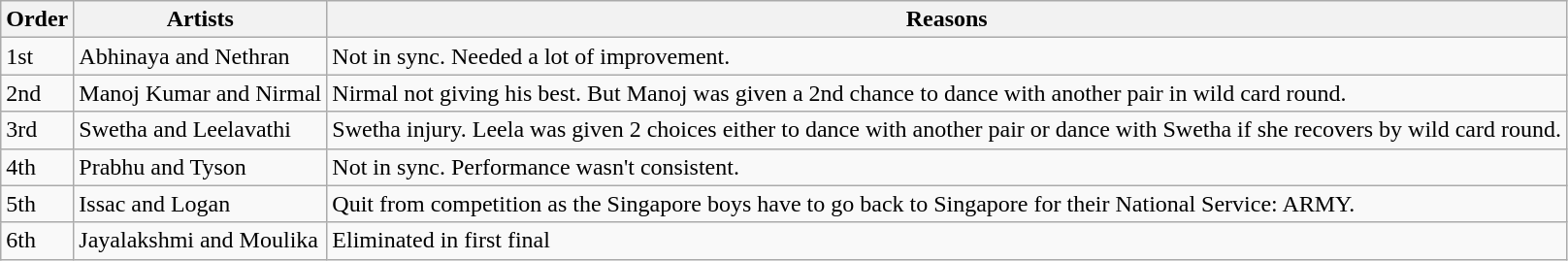<table class="wikitable">
<tr>
<th>Order</th>
<th>Artists</th>
<th>Reasons</th>
</tr>
<tr>
<td>1st</td>
<td>Abhinaya and Nethran</td>
<td>Not in sync. Needed a lot of improvement.</td>
</tr>
<tr>
<td>2nd</td>
<td>Manoj Kumar and Nirmal</td>
<td>Nirmal not giving his best. But Manoj was given a 2nd chance to dance with another pair in wild card round.</td>
</tr>
<tr>
<td>3rd</td>
<td>Swetha and Leelavathi</td>
<td>Swetha injury. Leela was given 2 choices either to dance with another pair or dance with Swetha if she recovers by wild card round.</td>
</tr>
<tr>
<td>4th</td>
<td>Prabhu and Tyson</td>
<td>Not in sync. Performance wasn't consistent.</td>
</tr>
<tr>
<td>5th</td>
<td>Issac and Logan</td>
<td>Quit from competition as the Singapore boys have to go back to Singapore for their National Service: ARMY.</td>
</tr>
<tr>
<td>6th</td>
<td>Jayalakshmi and Moulika</td>
<td>Eliminated in first final</td>
</tr>
</table>
